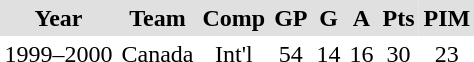<table BORDER="0" CELLPADDING="3" CELLSPACING="0">
<tr ALIGN="center" bgcolor="#e0e0e0">
<th>Year</th>
<th>Team</th>
<th>Comp</th>
<th>GP</th>
<th>G</th>
<th>A</th>
<th>Pts</th>
<th>PIM</th>
</tr>
<tr ALIGN="center">
<td>1999–2000</td>
<td>Canada</td>
<td>Int'l</td>
<td>54</td>
<td>14</td>
<td>16</td>
<td>30</td>
<td>23</td>
</tr>
</table>
